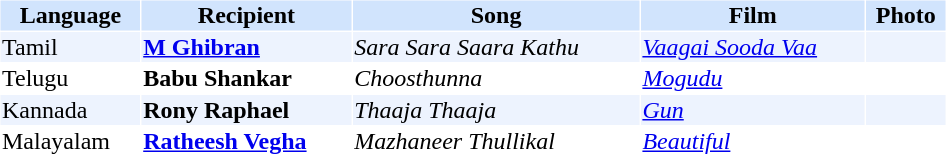<table cellspacing="1" cellpadding="1" border="0" style="width:50%;">
<tr style="background:#d1e4fd;">
<th>Language</th>
<th>Recipient</th>
<th>Song</th>
<th>Film</th>
<th>Photo</th>
</tr>
<tr style="background:#edf3fe;">
<td>Tamil</td>
<td><strong><a href='#'>M Ghibran</a></strong></td>
<td><em>Sara Sara Saara Kathu</em></td>
<td><em><a href='#'>Vaagai Sooda Vaa</a></em></td>
<td></td>
</tr>
<tr>
<td>Telugu</td>
<td><strong>Babu Shankar</strong></td>
<td><em>Choosthunna</em></td>
<td><em><a href='#'>Mogudu</a></em></td>
<td></td>
</tr>
<tr style="background:#edf3fe;">
<td>Kannada</td>
<td><strong>Rony Raphael</strong></td>
<td><em>Thaaja Thaaja</em></td>
<td><em><a href='#'>Gun</a></em></td>
<td></td>
</tr>
<tr>
<td>Malayalam</td>
<td><strong><a href='#'>Ratheesh Vegha</a></strong></td>
<td><em>Mazhaneer Thullikal</em></td>
<td><em><a href='#'>Beautiful</a></em></td>
<td></td>
</tr>
</table>
